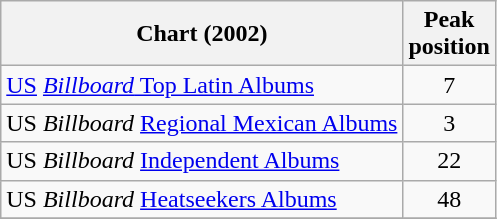<table class="wikitable">
<tr>
<th align="left">Chart (2002)</th>
<th align="left">Peak<br>position</th>
</tr>
<tr>
<td align="left"><a href='#'>US</a> <a href='#'><em>Billboard</em> Top Latin Albums</a></td>
<td align="center">7</td>
</tr>
<tr>
<td align="left">US <em>Billboard</em> <a href='#'>Regional Mexican Albums</a></td>
<td align="center">3</td>
</tr>
<tr>
<td align="left">US <em>Billboard</em> <a href='#'>Independent Albums</a></td>
<td align="center">22</td>
</tr>
<tr>
<td align="left">US <em>Billboard</em> <a href='#'>Heatseekers Albums</a></td>
<td align="center">48</td>
</tr>
<tr>
</tr>
</table>
